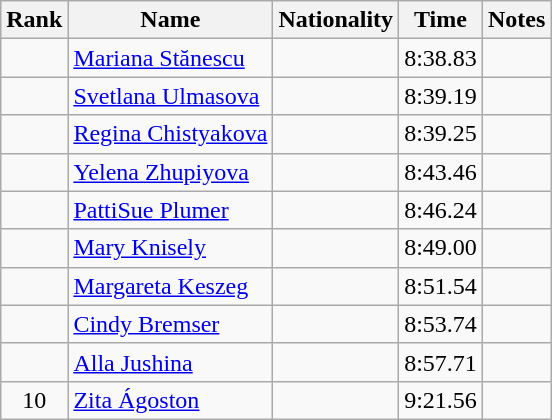<table class="wikitable sortable" style="text-align:center">
<tr>
<th>Rank</th>
<th>Name</th>
<th>Nationality</th>
<th>Time</th>
<th>Notes</th>
</tr>
<tr>
<td></td>
<td align=left><a href='#'>Mariana Stănescu</a></td>
<td align=left></td>
<td>8:38.83</td>
<td></td>
</tr>
<tr>
<td></td>
<td align=left><a href='#'>Svetlana Ulmasova</a></td>
<td align=left></td>
<td>8:39.19</td>
<td></td>
</tr>
<tr>
<td></td>
<td align=left><a href='#'>Regina Chistyakova</a></td>
<td align=left></td>
<td>8:39.25</td>
<td></td>
</tr>
<tr>
<td></td>
<td align=left><a href='#'>Yelena Zhupiyova</a></td>
<td align=left></td>
<td>8:43.46</td>
<td></td>
</tr>
<tr>
<td></td>
<td align=left><a href='#'>PattiSue Plumer</a></td>
<td align=left></td>
<td>8:46.24</td>
<td></td>
</tr>
<tr>
<td></td>
<td align=left><a href='#'>Mary Knisely</a></td>
<td align=left></td>
<td>8:49.00</td>
<td></td>
</tr>
<tr>
<td></td>
<td align=left><a href='#'>Margareta Keszeg</a></td>
<td align=left></td>
<td>8:51.54</td>
<td></td>
</tr>
<tr>
<td></td>
<td align=left><a href='#'>Cindy Bremser</a></td>
<td align=left></td>
<td>8:53.74</td>
<td></td>
</tr>
<tr>
<td></td>
<td align=left><a href='#'>Alla Jushina</a></td>
<td align=left></td>
<td>8:57.71</td>
<td></td>
</tr>
<tr>
<td>10</td>
<td align=left><a href='#'>Zita Ágoston</a></td>
<td align=left></td>
<td>9:21.56</td>
<td></td>
</tr>
</table>
